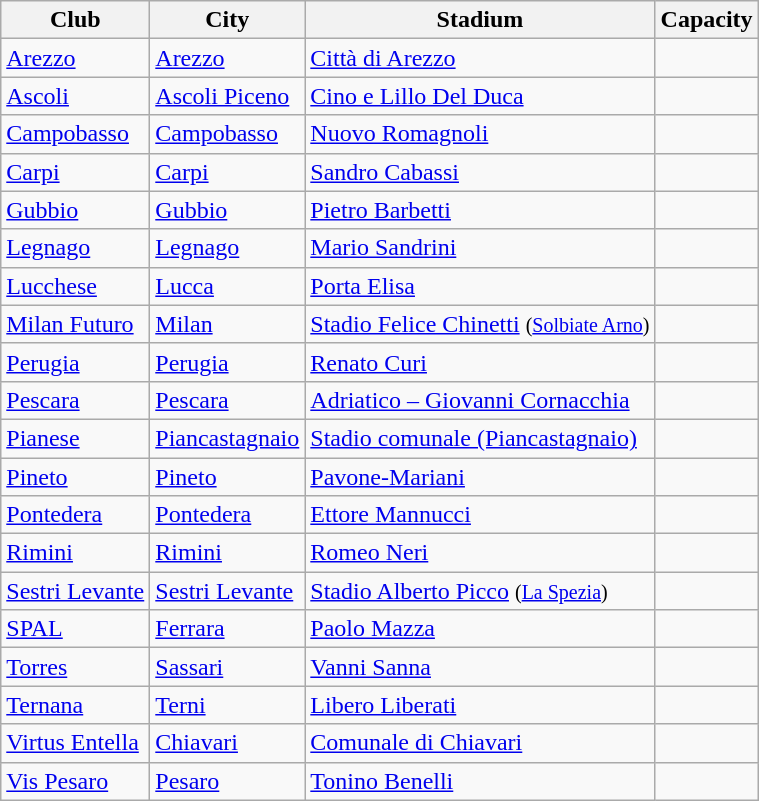<table class="wikitable sortable">
<tr>
<th>Club</th>
<th>City</th>
<th>Stadium</th>
<th>Capacity</th>
</tr>
<tr>
<td><a href='#'>Arezzo</a></td>
<td><a href='#'>Arezzo</a></td>
<td><a href='#'>Città di Arezzo</a></td>
<td></td>
</tr>
<tr>
<td><a href='#'>Ascoli</a></td>
<td><a href='#'>Ascoli Piceno</a></td>
<td><a href='#'>Cino e Lillo Del Duca</a></td>
<td></td>
</tr>
<tr>
<td><a href='#'>Campobasso</a></td>
<td><a href='#'>Campobasso</a></td>
<td><a href='#'>Nuovo Romagnoli</a></td>
<td></td>
</tr>
<tr>
<td><a href='#'>Carpi</a></td>
<td><a href='#'>Carpi</a></td>
<td><a href='#'>Sandro Cabassi</a></td>
<td></td>
</tr>
<tr>
<td><a href='#'>Gubbio</a></td>
<td><a href='#'>Gubbio</a></td>
<td><a href='#'>Pietro Barbetti</a></td>
<td></td>
</tr>
<tr>
<td><a href='#'>Legnago</a></td>
<td><a href='#'>Legnago</a></td>
<td><a href='#'>Mario Sandrini</a></td>
<td></td>
</tr>
<tr>
<td><a href='#'>Lucchese</a></td>
<td><a href='#'>Lucca</a></td>
<td><a href='#'>Porta Elisa</a></td>
<td></td>
</tr>
<tr>
<td><a href='#'>Milan Futuro</a></td>
<td><a href='#'>Milan</a></td>
<td><a href='#'>Stadio Felice Chinetti</a> <small>(<a href='#'>Solbiate Arno</a>)</small></td>
<td></td>
</tr>
<tr>
<td><a href='#'>Perugia</a></td>
<td><a href='#'>Perugia</a></td>
<td><a href='#'>Renato Curi</a></td>
<td></td>
</tr>
<tr>
<td><a href='#'>Pescara</a></td>
<td><a href='#'>Pescara</a></td>
<td><a href='#'>Adriatico – Giovanni Cornacchia</a></td>
<td></td>
</tr>
<tr>
<td><a href='#'>Pianese</a></td>
<td><a href='#'>Piancastagnaio</a></td>
<td><a href='#'>Stadio comunale (Piancastagnaio)</a></td>
<td></td>
</tr>
<tr>
<td><a href='#'>Pineto</a></td>
<td><a href='#'>Pineto</a></td>
<td><a href='#'>Pavone-Mariani</a></td>
<td></td>
</tr>
<tr>
<td><a href='#'>Pontedera</a></td>
<td><a href='#'>Pontedera</a></td>
<td><a href='#'>Ettore Mannucci</a></td>
<td></td>
</tr>
<tr>
<td><a href='#'>Rimini</a></td>
<td><a href='#'>Rimini</a></td>
<td><a href='#'>Romeo Neri</a></td>
<td></td>
</tr>
<tr>
<td><a href='#'>Sestri Levante</a></td>
<td><a href='#'>Sestri Levante</a></td>
<td><a href='#'>Stadio Alberto Picco</a> <small>(<a href='#'>La Spezia</a>)</small></td>
<td></td>
</tr>
<tr>
<td><a href='#'>SPAL</a></td>
<td><a href='#'>Ferrara</a></td>
<td><a href='#'>Paolo Mazza</a></td>
<td></td>
</tr>
<tr>
<td><a href='#'>Torres</a></td>
<td><a href='#'>Sassari</a></td>
<td><a href='#'>Vanni Sanna</a></td>
<td></td>
</tr>
<tr>
<td><a href='#'>Ternana</a></td>
<td><a href='#'>Terni</a></td>
<td><a href='#'>Libero Liberati</a></td>
<td></td>
</tr>
<tr>
<td><a href='#'>Virtus Entella</a></td>
<td><a href='#'>Chiavari</a></td>
<td><a href='#'>Comunale di Chiavari</a></td>
<td></td>
</tr>
<tr>
<td><a href='#'>Vis Pesaro</a></td>
<td><a href='#'>Pesaro</a></td>
<td><a href='#'>Tonino Benelli</a></td>
<td></td>
</tr>
</table>
